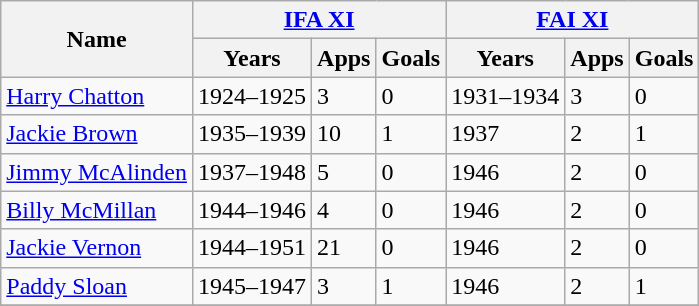<table class="wikitable">
<tr>
<th rowspan=2>Name</th>
<th colspan=3> <a href='#'>IFA XI</a></th>
<th colspan=3> <a href='#'>FAI XI</a></th>
</tr>
<tr>
<th>Years</th>
<th>Apps</th>
<th>Goals</th>
<th>Years</th>
<th>Apps</th>
<th>Goals</th>
</tr>
<tr>
<td><a href='#'>Harry Chatton</a></td>
<td>1924–1925</td>
<td>3</td>
<td>0</td>
<td>1931–1934</td>
<td>3</td>
<td>0</td>
</tr>
<tr>
<td><a href='#'>Jackie Brown</a></td>
<td>1935–1939</td>
<td>10</td>
<td>1</td>
<td>1937</td>
<td>2</td>
<td>1</td>
</tr>
<tr>
<td><a href='#'>Jimmy McAlinden</a></td>
<td>1937–1948</td>
<td>5</td>
<td>0</td>
<td>1946</td>
<td>2</td>
<td>0</td>
</tr>
<tr>
<td><a href='#'>Billy McMillan</a></td>
<td>1944–1946</td>
<td>4</td>
<td>0</td>
<td>1946</td>
<td>2</td>
<td>0</td>
</tr>
<tr>
<td><a href='#'>Jackie Vernon</a></td>
<td>1944–1951</td>
<td>21</td>
<td>0</td>
<td>1946</td>
<td>2</td>
<td>0</td>
</tr>
<tr>
<td><a href='#'>Paddy Sloan</a></td>
<td>1945–1947</td>
<td>3</td>
<td>1</td>
<td>1946</td>
<td>2</td>
<td>1</td>
</tr>
<tr>
</tr>
</table>
